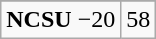<table class="wikitable">
<tr align="center">
</tr>
<tr align="center">
<td><strong>NCSU</strong> −20</td>
<td>58</td>
</tr>
</table>
